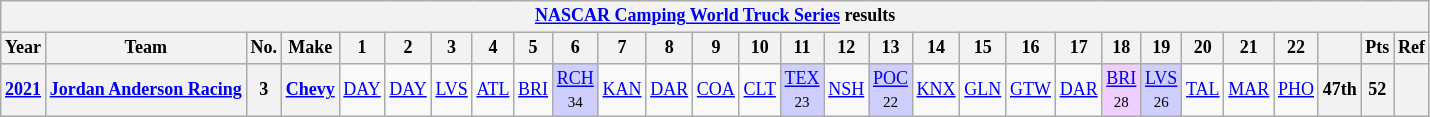<table class="wikitable" style="text-align:center; font-size:75%">
<tr>
<th colspan=29><a href='#'>NASCAR Camping World Truck Series</a> results</th>
</tr>
<tr>
<th>Year</th>
<th>Team</th>
<th>No.</th>
<th>Make</th>
<th>1</th>
<th>2</th>
<th>3</th>
<th>4</th>
<th>5</th>
<th>6</th>
<th>7</th>
<th>8</th>
<th>9</th>
<th>10</th>
<th>11</th>
<th>12</th>
<th>13</th>
<th>14</th>
<th>15</th>
<th>16</th>
<th>17</th>
<th>18</th>
<th>19</th>
<th>20</th>
<th>21</th>
<th>22</th>
<th></th>
<th>Pts</th>
<th>Ref</th>
</tr>
<tr>
<th><a href='#'>2021</a></th>
<th><a href='#'>Jordan Anderson Racing</a></th>
<th>3</th>
<th><a href='#'>Chevy</a></th>
<td><a href='#'>DAY</a></td>
<td><a href='#'>DAY</a></td>
<td><a href='#'>LVS</a></td>
<td><a href='#'>ATL</a></td>
<td><a href='#'>BRI</a></td>
<td style="background:#CFCFFF;"><a href='#'>RCH</a><br><small>34</small></td>
<td><a href='#'>KAN</a></td>
<td><a href='#'>DAR</a></td>
<td><a href='#'>COA</a></td>
<td><a href='#'>CLT</a></td>
<td style="background:#CFCFFF;"><a href='#'>TEX</a><br><small>23</small></td>
<td><a href='#'>NSH</a></td>
<td style="background:#CFCFFF;"><a href='#'>POC</a><br><small>22</small></td>
<td><a href='#'>KNX</a></td>
<td><a href='#'>GLN</a></td>
<td><a href='#'>GTW</a></td>
<td><a href='#'>DAR</a></td>
<td style="background:#EFCFFF;"><a href='#'>BRI</a><br><small>28</small></td>
<td style="background:#CFCFFF;"><a href='#'>LVS</a><br><small>26</small></td>
<td><a href='#'>TAL</a></td>
<td><a href='#'>MAR</a></td>
<td><a href='#'>PHO</a></td>
<th>47th</th>
<th>52</th>
<th></th>
</tr>
</table>
